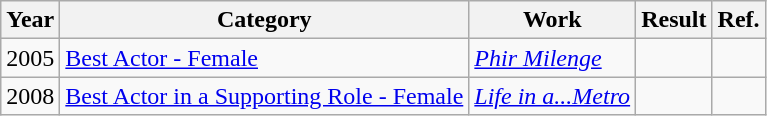<table class="wikitable">
<tr>
<th>Year</th>
<th>Category</th>
<th>Work</th>
<th>Result</th>
<th>Ref.</th>
</tr>
<tr>
<td>2005</td>
<td><a href='#'>Best Actor - Female</a></td>
<td><em><a href='#'>Phir Milenge</a></em></td>
<td></td>
<td></td>
</tr>
<tr>
<td>2008</td>
<td><a href='#'>Best Actor in a Supporting Role - Female</a></td>
<td><em><a href='#'>Life in a...Metro</a></em></td>
<td></td>
<td></td>
</tr>
</table>
